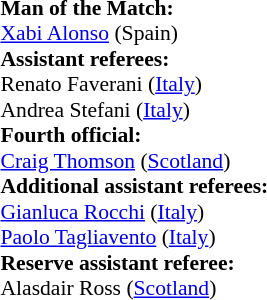<table style="width:100%; font-size:90%;">
<tr>
<td><br><strong>Man of the Match:</strong>
<br><a href='#'>Xabi Alonso</a> (Spain)<br><strong>Assistant referees:</strong>
<br>Renato Faverani (<a href='#'>Italy</a>)
<br>Andrea Stefani (<a href='#'>Italy</a>)
<br><strong>Fourth official:</strong>
<br><a href='#'>Craig Thomson</a> (<a href='#'>Scotland</a>)
<br><strong>Additional assistant referees:</strong>
<br><a href='#'>Gianluca Rocchi</a> (<a href='#'>Italy</a>)
<br><a href='#'>Paolo Tagliavento</a> (<a href='#'>Italy</a>)
<br><strong>Reserve assistant referee:</strong>
<br>Alasdair Ross (<a href='#'>Scotland</a>)</td>
</tr>
</table>
